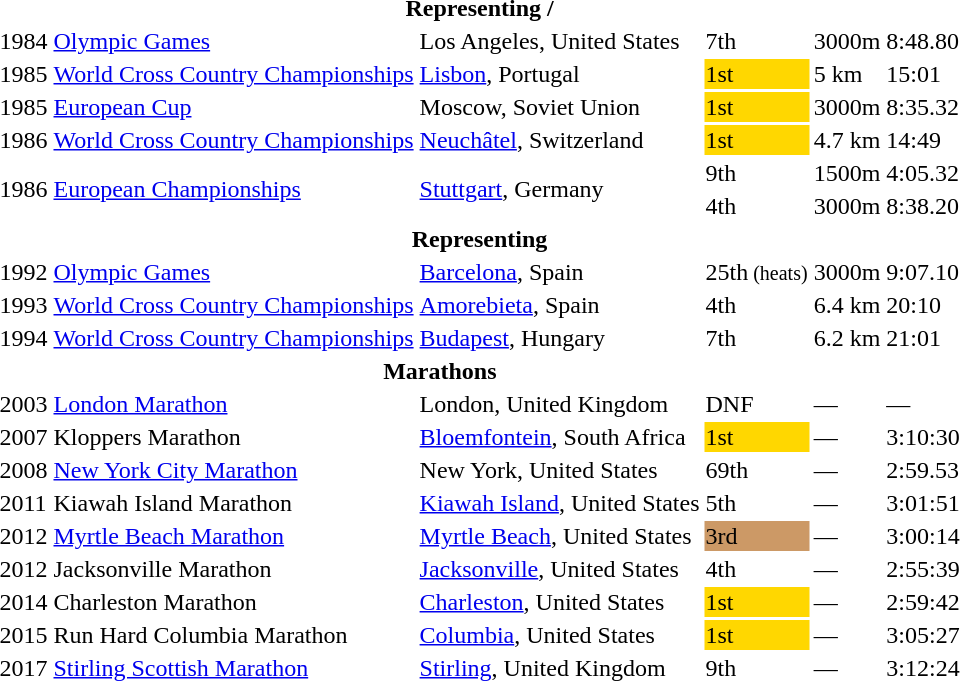<table>
<tr>
<th colspan=6>Representing  / </th>
</tr>
<tr>
<td>1984</td>
<td><a href='#'>Olympic Games</a></td>
<td>Los Angeles, United States</td>
<td>7th</td>
<td>3000m</td>
<td>8:48.80</td>
</tr>
<tr>
<td>1985</td>
<td><a href='#'>World Cross Country Championships</a></td>
<td><a href='#'>Lisbon</a>, Portugal</td>
<td bgcolor=gold>1st</td>
<td>5 km</td>
<td>15:01</td>
</tr>
<tr>
<td>1985</td>
<td><a href='#'>European Cup</a></td>
<td>Moscow, Soviet Union</td>
<td bgcolor=gold>1st</td>
<td>3000m</td>
<td>8:35.32</td>
</tr>
<tr>
<td>1986</td>
<td><a href='#'>World Cross Country Championships</a></td>
<td><a href='#'>Neuchâtel</a>, Switzerland</td>
<td bgcolor=gold>1st</td>
<td>4.7 km</td>
<td>14:49</td>
</tr>
<tr>
<td rowspan=2>1986</td>
<td rowspan=2><a href='#'>European Championships</a></td>
<td rowspan=2><a href='#'>Stuttgart</a>, Germany</td>
<td>9th</td>
<td>1500m</td>
<td>4:05.32</td>
</tr>
<tr>
<td>4th</td>
<td>3000m</td>
<td>8:38.20</td>
</tr>
<tr>
<th colspan=6>Representing </th>
</tr>
<tr>
<td>1992</td>
<td><a href='#'>Olympic Games</a></td>
<td><a href='#'>Barcelona</a>, Spain</td>
<td>25th<small> (heats)</small></td>
<td>3000m</td>
<td>9:07.10</td>
</tr>
<tr>
<td>1993</td>
<td><a href='#'>World Cross Country Championships</a></td>
<td><a href='#'>Amorebieta</a>, Spain</td>
<td>4th</td>
<td>6.4 km</td>
<td>20:10</td>
</tr>
<tr>
<td>1994</td>
<td><a href='#'>World Cross Country Championships</a></td>
<td><a href='#'>Budapest</a>, Hungary</td>
<td>7th</td>
<td>6.2 km</td>
<td>21:01</td>
</tr>
<tr>
<th colspan=5>Marathons</th>
</tr>
<tr>
<td>2003</td>
<td><a href='#'>London Marathon</a></td>
<td>London, United Kingdom</td>
<td>DNF</td>
<td>—</td>
<td>—</td>
</tr>
<tr>
<td>2007</td>
<td>Kloppers Marathon</td>
<td><a href='#'>Bloemfontein</a>, South Africa</td>
<td bgcolor=gold>1st</td>
<td>—</td>
<td>3:10:30</td>
</tr>
<tr>
<td>2008</td>
<td><a href='#'>New York City Marathon</a></td>
<td>New York, United States</td>
<td>69th</td>
<td>—</td>
<td>2:59.53</td>
</tr>
<tr>
<td>2011</td>
<td>Kiawah Island Marathon</td>
<td><a href='#'>Kiawah Island</a>, United States</td>
<td>5th</td>
<td>—</td>
<td>3:01:51</td>
</tr>
<tr>
<td>2012</td>
<td><a href='#'>Myrtle Beach Marathon</a></td>
<td><a href='#'>Myrtle Beach</a>, United States</td>
<td bgcolor=cc9966>3rd</td>
<td>—</td>
<td>3:00:14</td>
</tr>
<tr>
<td>2012</td>
<td>Jacksonville Marathon</td>
<td><a href='#'>Jacksonville</a>, United States</td>
<td>4th</td>
<td>—</td>
<td>2:55:39</td>
</tr>
<tr>
<td>2014</td>
<td>Charleston Marathon</td>
<td><a href='#'>Charleston</a>, United States</td>
<td bgcolor=gold>1st</td>
<td>—</td>
<td>2:59:42</td>
</tr>
<tr>
<td>2015</td>
<td>Run Hard Columbia Marathon</td>
<td><a href='#'>Columbia</a>, United States</td>
<td bgcolor=gold>1st</td>
<td>—</td>
<td>3:05:27</td>
</tr>
<tr>
<td>2017</td>
<td><a href='#'>Stirling Scottish Marathon</a></td>
<td><a href='#'>Stirling</a>, United Kingdom</td>
<td>9th</td>
<td>—</td>
<td>3:12:24</td>
</tr>
</table>
